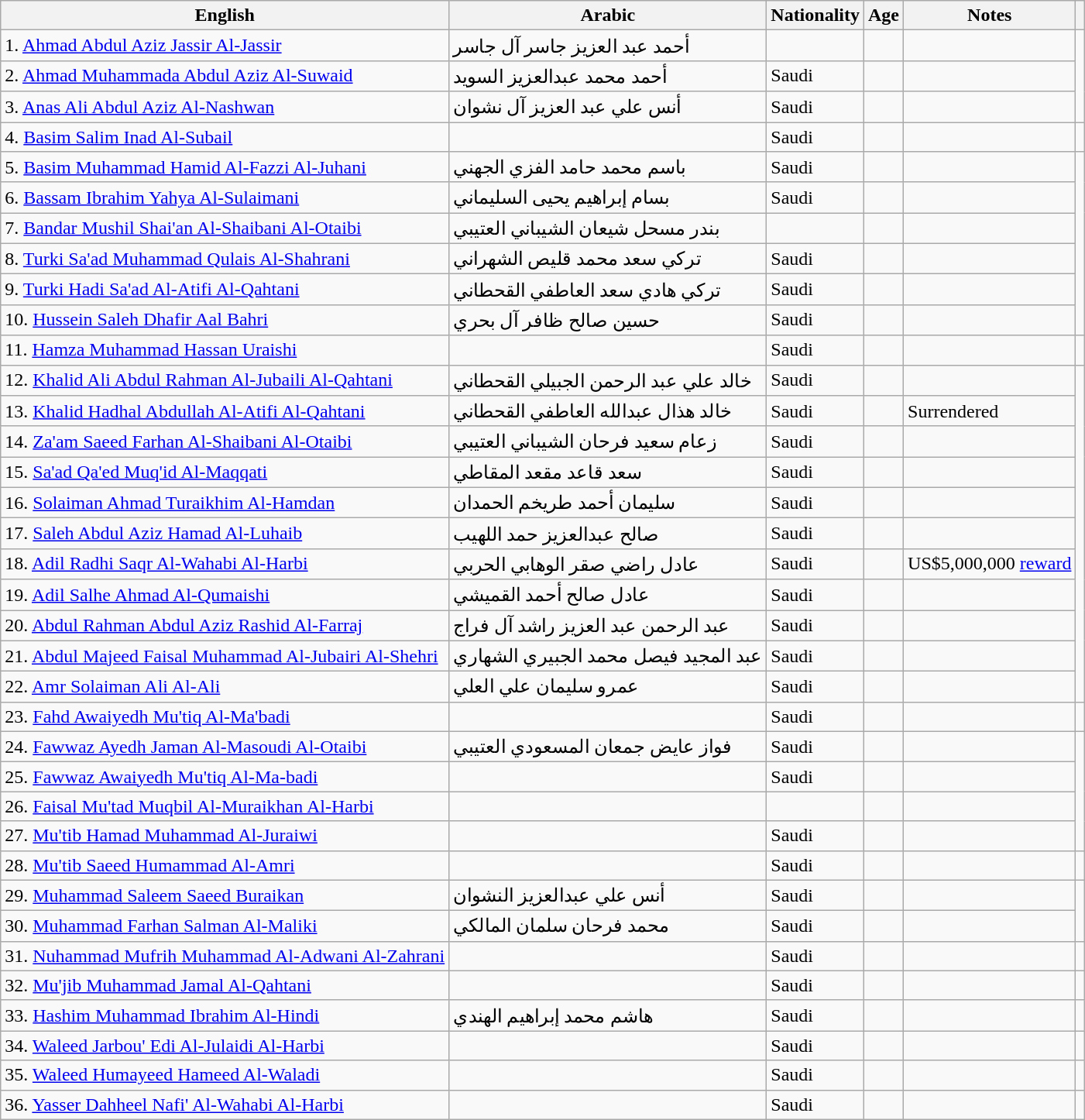<table class="wikitable sortable">
<tr>
<th>English</th>
<th>Arabic</th>
<th>Nationality</th>
<th>Age</th>
<th>Notes</th>
<th></th>
</tr>
<tr>
<td>1. <a href='#'>Ahmad Abdul Aziz Jassir Al-Jassir</a></td>
<td>أحمد عبد العزيز جاسر آل جاسر</td>
<td></td>
<td></td>
<td></td>
</tr>
<tr>
<td>2. <a href='#'>Ahmad Muhammada Abdul Aziz Al-Suwaid</a></td>
<td>أحمد محمد عبدالعزيز السويد</td>
<td>Saudi</td>
<td></td>
<td></td>
</tr>
<tr>
<td>3. <a href='#'>Anas Ali Abdul Aziz Al-Nashwan</a></td>
<td>أنس علي عبد العزيز آل نشوان</td>
<td>Saudi</td>
<td></td>
<td></td>
</tr>
<tr>
<td>4. <a href='#'>Basim Salim Inad Al-Subail</a></td>
<td></td>
<td>Saudi</td>
<td></td>
<td></td>
<td></td>
</tr>
<tr>
<td>5. <a href='#'>Basim Muhammad Hamid Al-Fazzi Al-Juhani</a></td>
<td>باسم محمد حامد الفزي الجهني</td>
<td>Saudi</td>
<td></td>
<td></td>
</tr>
<tr>
<td>6. <a href='#'>Bassam Ibrahim Yahya Al-Sulaimani</a></td>
<td>بسام إبراهيم يحيى السليماني</td>
<td>Saudi</td>
<td></td>
<td></td>
</tr>
<tr>
<td>7. <a href='#'>Bandar Mushil Shai'an Al-Shaibani Al-Otaibi</a></td>
<td>بندر مسحل شيعان الشيباني العتيبي</td>
<td></td>
<td></td>
<td></td>
</tr>
<tr>
<td>8. <a href='#'>Turki Sa'ad Muhammad Qulais Al-Shahrani</a></td>
<td>تركي سعد محمد قليص الشهراني</td>
<td>Saudi</td>
<td></td>
<td></td>
</tr>
<tr>
<td>9. <a href='#'>Turki Hadi Sa'ad Al-Atifi Al-Qahtani</a></td>
<td>تركي هادي سعد العاطفي القحطاني</td>
<td>Saudi</td>
<td></td>
<td></td>
</tr>
<tr>
<td>10. <a href='#'>Hussein Saleh Dhafir Aal Bahri</a></td>
<td>حسين صالح ظافر آل بحري</td>
<td>Saudi</td>
<td></td>
<td></td>
</tr>
<tr>
<td>11. <a href='#'>Hamza Muhammad Hassan Uraishi</a></td>
<td></td>
<td>Saudi</td>
<td></td>
<td></td>
<td></td>
</tr>
<tr>
<td>12. <a href='#'>Khalid Ali Abdul Rahman Al-Jubaili Al-Qahtani</a></td>
<td>خالد علي عبد الرحمن الجبيلي القحطاني</td>
<td>Saudi</td>
<td></td>
<td></td>
</tr>
<tr>
<td>13. <a href='#'>Khalid Hadhal Abdullah Al-Atifi Al-Qahtani</a></td>
<td>خالد هذال عبدالله العاطفي القحطاني</td>
<td>Saudi</td>
<td></td>
<td>Surrendered</td>
</tr>
<tr>
<td>14. <a href='#'>Za'am Saeed Farhan Al-Shaibani Al-Otaibi</a></td>
<td>زعام سعيد فرحان الشيباني العتيبي</td>
<td>Saudi</td>
<td></td>
<td></td>
</tr>
<tr>
<td>15. <a href='#'>Sa'ad Qa'ed Muq'id Al-Maqqati</a></td>
<td>سعد قاعد مقعد المقاطي</td>
<td>Saudi</td>
<td></td>
<td></td>
</tr>
<tr>
<td>16. <a href='#'>Solaiman Ahmad Turaikhim Al-Hamdan</a></td>
<td>سليمان أحمد طريخم الحمدان</td>
<td>Saudi</td>
<td></td>
<td></td>
</tr>
<tr>
<td>17. <a href='#'>Saleh Abdul Aziz Hamad Al-Luhaib</a></td>
<td>صالح عبدالعزيز حمد اللهيب</td>
<td>Saudi</td>
<td></td>
<td></td>
</tr>
<tr>
<td>18. <a href='#'>Adil Radhi Saqr Al-Wahabi Al-Harbi</a></td>
<td>عادل راضي صقر الوهابي الحربي</td>
<td>Saudi</td>
<td></td>
<td>US$5,000,000 <a href='#'>reward</a></td>
</tr>
<tr>
<td>19. <a href='#'>Adil Salhe Ahmad Al-Qumaishi</a></td>
<td>عادل صالح أحمد القميشي</td>
<td>Saudi</td>
<td></td>
<td></td>
</tr>
<tr>
<td>20. <a href='#'>Abdul Rahman Abdul Aziz Rashid Al-Farraj</a></td>
<td>عبد الرحمن عبد العزيز راشد آل فراج</td>
<td>Saudi</td>
<td></td>
<td></td>
</tr>
<tr>
<td>21. <a href='#'>Abdul Majeed Faisal Muhammad Al-Jubairi Al-Shehri</a></td>
<td>عبد المجيد فيصل محمد الجبيري الشهاري</td>
<td>Saudi</td>
<td></td>
<td></td>
</tr>
<tr>
<td>22. <a href='#'>Amr Solaiman Ali Al-Ali</a></td>
<td>عمرو سليمان علي العلي</td>
<td>Saudi</td>
<td></td>
<td></td>
</tr>
<tr>
<td>23. <a href='#'>Fahd Awaiyedh Mu'tiq Al-Ma'badi</a></td>
<td></td>
<td>Saudi</td>
<td></td>
<td></td>
<td></td>
</tr>
<tr>
<td>24. <a href='#'>Fawwaz Ayedh Jaman Al-Masoudi Al-Otaibi</a></td>
<td>فواز عايض جمعان المسعودي العتيبي</td>
<td>Saudi</td>
<td></td>
<td></td>
</tr>
<tr>
<td>25. <a href='#'>Fawwaz Awaiyedh Mu'tiq Al-Ma-badi</a></td>
<td></td>
<td>Saudi</td>
<td></td>
<td></td>
</tr>
<tr>
<td>26. <a href='#'>Faisal Mu'tad Muqbil Al-Muraikhan Al-Harbi</a></td>
<td></td>
<td></td>
<td></td>
<td></td>
</tr>
<tr>
<td>27. <a href='#'>Mu'tib Hamad Muhammad Al-Juraiwi</a></td>
<td></td>
<td>Saudi</td>
<td></td>
<td></td>
</tr>
<tr>
<td>28. <a href='#'>Mu'tib Saeed Humammad Al-Amri</a></td>
<td></td>
<td>Saudi</td>
<td></td>
<td></td>
<td></td>
</tr>
<tr>
<td>29. <a href='#'>Muhammad Saleem Saeed Buraikan</a></td>
<td>أنس علي عبدالعزيز النشوان</td>
<td>Saudi</td>
<td></td>
<td></td>
</tr>
<tr>
<td>30. <a href='#'>Muhammad Farhan Salman Al-Maliki</a></td>
<td>محمد فرحان سلمان المالكي</td>
<td>Saudi</td>
<td></td>
<td></td>
</tr>
<tr>
<td>31. <a href='#'>Nuhammad Mufrih Muhammad Al-Adwani Al-Zahrani</a></td>
<td></td>
<td>Saudi</td>
<td></td>
<td></td>
<td></td>
</tr>
<tr>
<td>32. <a href='#'>Mu'jib Muhammad Jamal Al-Qahtani</a></td>
<td></td>
<td>Saudi</td>
<td></td>
<td></td>
<td></td>
</tr>
<tr>
<td>33. <a href='#'>Hashim Muhammad Ibrahim Al-Hindi</a></td>
<td>هاشم محمد إبراهيم الهندي</td>
<td>Saudi</td>
<td></td>
<td></td>
</tr>
<tr>
<td>34. <a href='#'>Waleed Jarbou' Edi Al-Julaidi Al-Harbi</a></td>
<td></td>
<td>Saudi</td>
<td></td>
<td></td>
<td></td>
</tr>
<tr>
<td>35. <a href='#'>Waleed Humayeed Hameed Al-Waladi</a></td>
<td></td>
<td>Saudi</td>
<td></td>
<td></td>
<td></td>
</tr>
<tr>
<td>36. <a href='#'>Yasser Dahheel Nafi' Al-Wahabi Al-Harbi</a></td>
<td></td>
<td>Saudi</td>
<td></td>
<td></td>
<td></td>
</tr>
</table>
